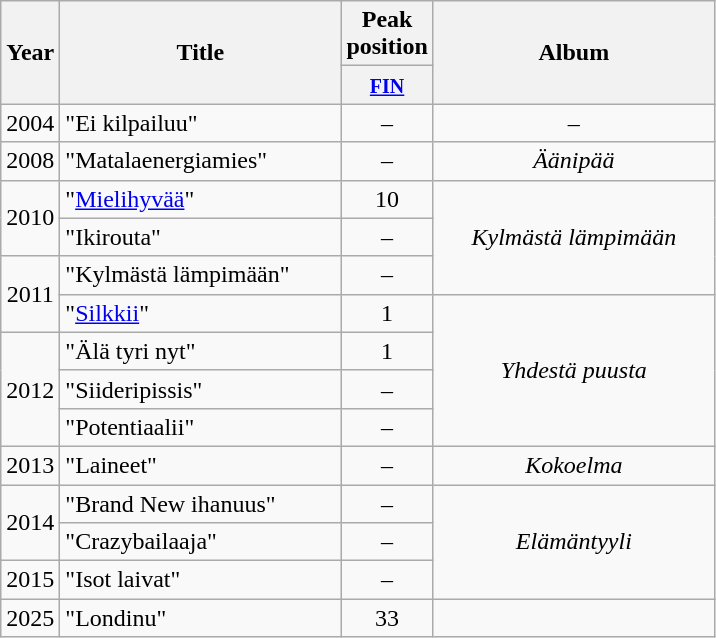<table class="wikitable">
<tr>
<th align="center" rowspan="2">Year</th>
<th align="center" rowspan="2" width="180">Title</th>
<th align="center" colspan="1">Peak position</th>
<th align="center" rowspan="2" width="180">Album</th>
</tr>
<tr>
<th width="20"><small><a href='#'>FIN</a></small><br></th>
</tr>
<tr>
<td align="center" rowspan="1">2004</td>
<td>"Ei kilpailuu"</td>
<td align="center">–</td>
<td align="center" rowspan="1">–</td>
</tr>
<tr>
<td align="center" rowspan="1">2008</td>
<td>"Matalaenergiamies"</td>
<td align="center">–</td>
<td align="center" rowspan="1"><em>Äänipää</em></td>
</tr>
<tr>
<td align="center" rowspan="2">2010</td>
<td>"<a href='#'>Mielihyvää</a>"</td>
<td align="center">10</td>
<td align="center" rowspan="3"><em>Kylmästä lämpimään</em></td>
</tr>
<tr>
<td>"Ikirouta"</td>
<td align="center">–</td>
</tr>
<tr>
<td align="center" rowspan="2">2011</td>
<td>"Kylmästä lämpimään"</td>
<td align="center">–</td>
</tr>
<tr>
<td>"<a href='#'>Silkkii</a>"</td>
<td align="center">1</td>
<td align="center" rowspan="4"><em>Yhdestä puusta</em></td>
</tr>
<tr>
<td align="center" rowspan="3">2012</td>
<td>"Älä tyri nyt"</td>
<td align="center">1</td>
</tr>
<tr>
<td>"Siideripissis"</td>
<td align="center">–</td>
</tr>
<tr>
<td>"Potentiaalii"</td>
<td align="center">–</td>
</tr>
<tr>
<td align="center" rowspan="1">2013</td>
<td>"Laineet"</td>
<td align="center">–</td>
<td align="center" rowspan="1"><em>Kokoelma</em></td>
</tr>
<tr>
<td align="center" rowspan="2">2014</td>
<td>"Brand New ihanuus"</td>
<td align="center">–</td>
<td align="center" rowspan="3"><em>Elämäntyyli</em></td>
</tr>
<tr>
<td>"Crazybailaaja"</td>
<td align="center">–</td>
</tr>
<tr>
<td align="center">2015</td>
<td>"Isot laivat"</td>
<td align="center">–</td>
</tr>
<tr>
<td align="center">2025</td>
<td>"Londinu"</td>
<td align="center">33</td>
<td></td>
</tr>
</table>
